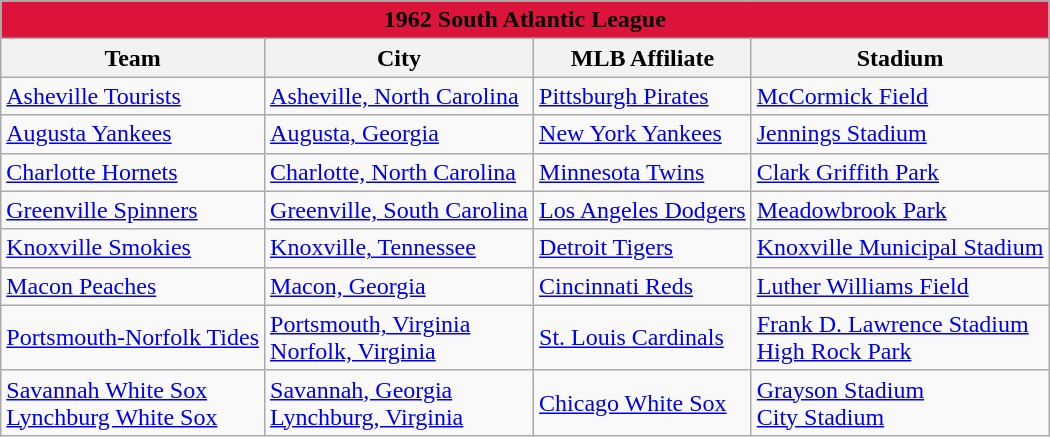<table class="wikitable" style="width:auto">
<tr>
<td bgcolor="#DC143C" align="center" colspan="7"><strong><span>1962 South Atlantic League</span></strong></td>
</tr>
<tr>
<th>Team</th>
<th>City</th>
<th>MLB Affiliate</th>
<th>Stadium</th>
</tr>
<tr>
<td><a href='#'>Asheville Tourists</a></td>
<td><a href='#'>Asheville, North Carolina</a></td>
<td><a href='#'>Pittsburgh Pirates</a></td>
<td><a href='#'>McCormick Field</a></td>
</tr>
<tr>
<td><a href='#'>Augusta Yankees</a></td>
<td><a href='#'>Augusta, Georgia</a></td>
<td><a href='#'>New York Yankees</a></td>
<td><a href='#'>Jennings Stadium</a></td>
</tr>
<tr>
<td><a href='#'>Charlotte Hornets</a></td>
<td><a href='#'>Charlotte, North Carolina</a></td>
<td><a href='#'>Minnesota Twins</a></td>
<td><a href='#'>Clark Griffith Park</a></td>
</tr>
<tr>
<td><a href='#'>Greenville Spinners</a></td>
<td><a href='#'>Greenville, South Carolina</a></td>
<td><a href='#'>Los Angeles Dodgers</a></td>
<td><a href='#'>Meadowbrook Park</a></td>
</tr>
<tr>
<td><a href='#'>Knoxville Smokies</a></td>
<td><a href='#'>Knoxville, Tennessee</a></td>
<td><a href='#'>Detroit Tigers</a></td>
<td><a href='#'>Knoxville Municipal Stadium</a></td>
</tr>
<tr>
<td><a href='#'>Macon Peaches</a></td>
<td><a href='#'>Macon, Georgia</a></td>
<td><a href='#'>Cincinnati Reds</a></td>
<td><a href='#'>Luther Williams Field</a></td>
</tr>
<tr>
<td><a href='#'>Portsmouth-Norfolk Tides</a></td>
<td><a href='#'>Portsmouth, Virginia</a> <br> <a href='#'>Norfolk, Virginia</a></td>
<td><a href='#'>St. Louis Cardinals</a></td>
<td><a href='#'>Frank D. Lawrence Stadium</a> <br> <a href='#'>High Rock Park</a></td>
</tr>
<tr>
<td><a href='#'>Savannah White Sox</a> <br> <a href='#'>Lynchburg White Sox</a></td>
<td><a href='#'>Savannah, Georgia</a> <br> <a href='#'>Lynchburg, Virginia</a></td>
<td><a href='#'>Chicago White Sox</a></td>
<td><a href='#'>Grayson Stadium</a> <br> <a href='#'>City Stadium</a></td>
</tr>
</table>
